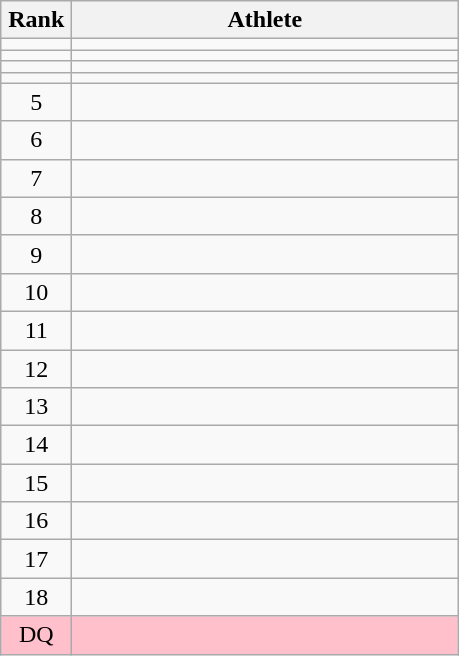<table class="wikitable" style="text-align: center;">
<tr>
<th width=40>Rank</th>
<th width=250>Athlete</th>
</tr>
<tr>
<td></td>
<td align="left"></td>
</tr>
<tr>
<td></td>
<td align="left"></td>
</tr>
<tr>
<td></td>
<td align="left"></td>
</tr>
<tr>
<td></td>
<td align="left"></td>
</tr>
<tr>
<td>5</td>
<td align="left"></td>
</tr>
<tr>
<td>6</td>
<td align="left"></td>
</tr>
<tr>
<td>7</td>
<td align="left"></td>
</tr>
<tr>
<td>8</td>
<td align="left"></td>
</tr>
<tr>
<td>9</td>
<td align="left"></td>
</tr>
<tr>
<td>10</td>
<td align="left"></td>
</tr>
<tr>
<td>11</td>
<td align="left"></td>
</tr>
<tr>
<td>12</td>
<td align="left"></td>
</tr>
<tr>
<td>13</td>
<td align="left"></td>
</tr>
<tr>
<td>14</td>
<td align="left"></td>
</tr>
<tr>
<td>15</td>
<td align="left"></td>
</tr>
<tr>
<td>16</td>
<td align="left"></td>
</tr>
<tr>
<td>17</td>
<td align="left"></td>
</tr>
<tr>
<td>18</td>
<td align="left"></td>
</tr>
<tr bgcolor=pink>
<td>DQ</td>
<td align="left"></td>
</tr>
</table>
